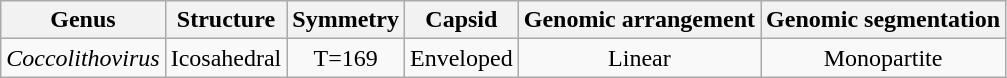<table class="wikitable sortable" style="text-align:center">
<tr>
<th>Genus</th>
<th>Structure</th>
<th>Symmetry</th>
<th>Capsid</th>
<th>Genomic arrangement</th>
<th>Genomic segmentation</th>
</tr>
<tr>
<td><em>Coccolithovirus</em></td>
<td>Icosahedral</td>
<td>T=169</td>
<td>Enveloped</td>
<td>Linear</td>
<td>Monopartite</td>
</tr>
</table>
